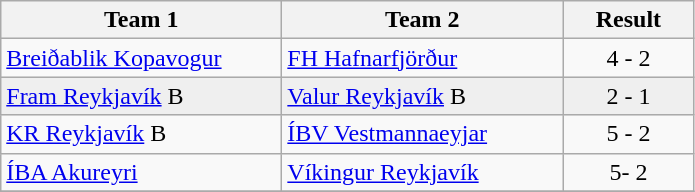<table class="wikitable">
<tr>
<th width="180">Team 1</th>
<th width="180">Team 2</th>
<th width="80">Result</th>
</tr>
<tr>
<td><a href='#'>Breiðablik Kopavogur</a></td>
<td><a href='#'>FH Hafnarfjörður</a></td>
<td align="center">4 - 2</td>
</tr>
<tr style="background:#EFEFEF">
<td><a href='#'>Fram Reykjavík</a> B</td>
<td><a href='#'>Valur Reykjavík</a> B</td>
<td align="center">2 - 1</td>
</tr>
<tr>
<td><a href='#'>KR Reykjavík</a> B</td>
<td><a href='#'>ÍBV Vestmannaeyjar</a></td>
<td align="center">5 - 2</td>
</tr>
<tr>
<td><a href='#'>ÍBA Akureyri</a></td>
<td><a href='#'>Víkingur Reykjavík</a></td>
<td align="center">5- 2</td>
</tr>
<tr style="background:#EFEFEF">
</tr>
</table>
